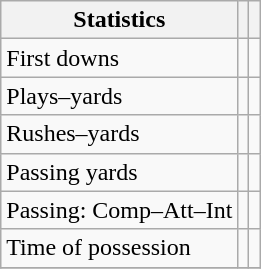<table class="wikitable">
<tr>
<th>Statistics</th>
<th></th>
<th></th>
</tr>
<tr>
<td>First downs</td>
<td></td>
<td></td>
</tr>
<tr>
<td>Plays–yards</td>
<td></td>
<td></td>
</tr>
<tr>
<td>Rushes–yards</td>
<td></td>
<td></td>
</tr>
<tr>
<td>Passing yards</td>
<td></td>
<td></td>
</tr>
<tr>
<td>Passing: Comp–Att–Int</td>
<td></td>
<td></td>
</tr>
<tr>
<td>Time of possession</td>
<td></td>
<td></td>
</tr>
<tr>
</tr>
</table>
